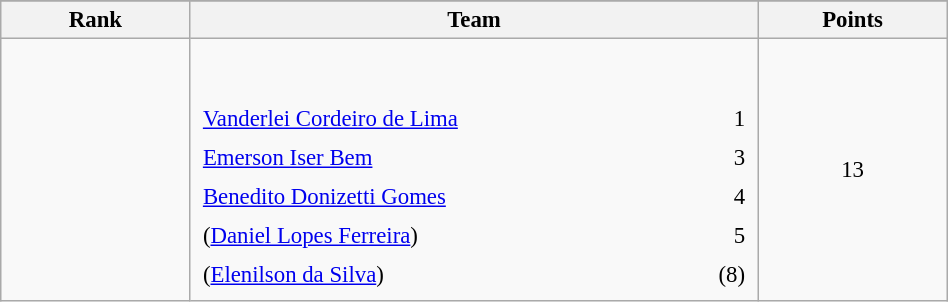<table class="wikitable sortable" style=" text-align:center; font-size:95%;" width="50%">
<tr>
</tr>
<tr>
<th width=10%>Rank</th>
<th width=30%>Team</th>
<th width=10%>Points</th>
</tr>
<tr>
<td align=center></td>
<td align=left> <br><br><table width=100%>
<tr>
<td align=left style="border:0"><a href='#'>Vanderlei Cordeiro de Lima</a></td>
<td align=right style="border:0">1</td>
</tr>
<tr>
<td align=left style="border:0"><a href='#'>Emerson Iser Bem</a></td>
<td align=right style="border:0">3</td>
</tr>
<tr>
<td align=left style="border:0"><a href='#'>Benedito Donizetti Gomes</a></td>
<td align=right style="border:0">4</td>
</tr>
<tr>
<td align=left style="border:0">(<a href='#'>Daniel Lopes Ferreira</a>)</td>
<td align=right style="border:0">5</td>
</tr>
<tr>
<td align=left style="border:0">(<a href='#'>Elenilson da Silva</a>)</td>
<td align=right style="border:0">(8)</td>
</tr>
</table>
</td>
<td>13</td>
</tr>
</table>
